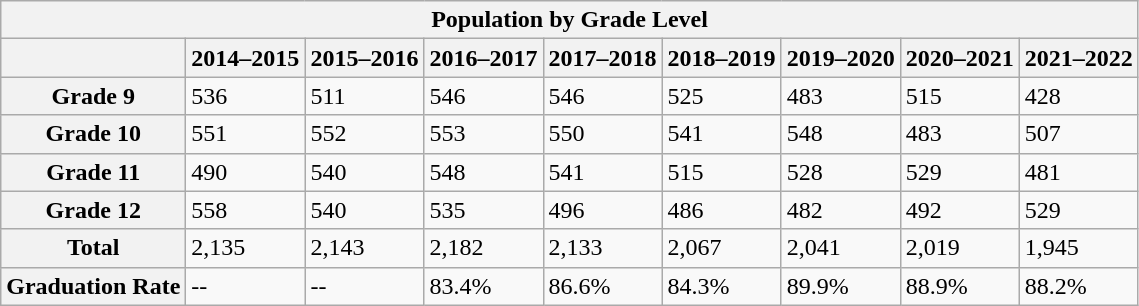<table class="wikitable">
<tr>
<th colspan="9">Population by Grade Level</th>
</tr>
<tr>
<th></th>
<th>2014–2015</th>
<th>2015<strong>–2016</strong></th>
<th>2016–2017</th>
<th>2017<strong>–2018</strong></th>
<th>2018<strong>–2019</strong></th>
<th>2019<strong>–2020</strong></th>
<th>2020–2021</th>
<th>2021–2022</th>
</tr>
<tr>
<th>Grade 9</th>
<td>536</td>
<td>511</td>
<td>546</td>
<td>546</td>
<td>525</td>
<td>483</td>
<td>515</td>
<td>428</td>
</tr>
<tr>
<th>Grade 10</th>
<td>551</td>
<td>552</td>
<td>553</td>
<td>550</td>
<td>541</td>
<td>548</td>
<td>483</td>
<td>507</td>
</tr>
<tr>
<th>Grade 11</th>
<td>490</td>
<td>540</td>
<td>548</td>
<td>541</td>
<td>515</td>
<td>528</td>
<td>529</td>
<td>481</td>
</tr>
<tr>
<th>Grade 12</th>
<td>558</td>
<td>540</td>
<td>535</td>
<td>496</td>
<td>486</td>
<td>482</td>
<td>492</td>
<td>529</td>
</tr>
<tr>
<th>Total</th>
<td>2,135</td>
<td>2,143</td>
<td>2,182</td>
<td>2,133</td>
<td>2,067</td>
<td>2,041</td>
<td>2,019</td>
<td>1,945</td>
</tr>
<tr>
<th>Graduation Rate</th>
<td>--</td>
<td>--</td>
<td>83.4%</td>
<td>86.6%</td>
<td>84.3%</td>
<td>89.9%</td>
<td>88.9%</td>
<td>88.2%</td>
</tr>
</table>
